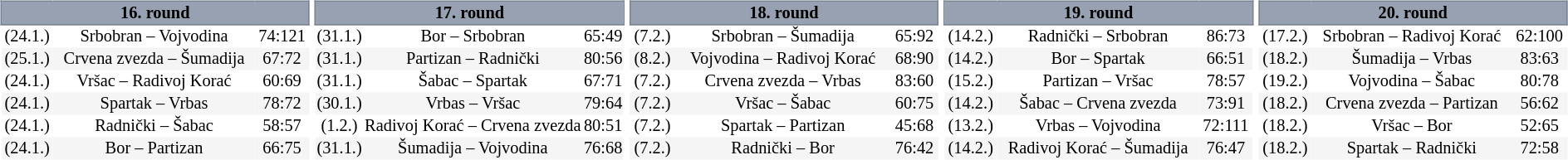<table table width=100%>
<tr>
<td width=20% valign="top"><br><table border=0 cellspacing=0 cellpadding=1em style="font-size:85%; border-collapse:collapse; width:100%; text-align:center; background:#FFFFFF;">
<tr>
<td colspan="5" style="border:1px solid #7A8392; background:#98A1B2;"><strong>16. round</strong></td>
</tr>
<tr>
<td>(24.1.)</td>
<td>Srbobran – Vojvodina</td>
<td>74:121</td>
</tr>
<tr bgcolor=#F5F5F5>
<td>(25.1.)</td>
<td>Crvena zvezda – Šumadija</td>
<td>67:72</td>
</tr>
<tr>
<td>(24.1.)</td>
<td>Vršac – Radivoj Korać</td>
<td>60:69</td>
</tr>
<tr bgcolor=#F5F5F5>
<td>(24.1.)</td>
<td>Spartak – Vrbas</td>
<td>78:72</td>
</tr>
<tr>
<td>(24.1.)</td>
<td>Radnički – Šabac</td>
<td>58:57</td>
</tr>
<tr bgcolor=#F5F5F5>
<td>(24.1.)</td>
<td>Bor – Partizan</td>
<td>66:75</td>
</tr>
</table>
</td>
<td width=20% valign="top"><br><table border=0 cellspacing=0 cellpadding=1em style="font-size:85%; border-collapse:collapse; width:100%; text-align:center; background:#FFFFFF;">
<tr>
<td colspan="5" style="border:1px solid #7A8392; background:#98A1B2;"><strong>17. round</strong></td>
</tr>
<tr>
<td>(31.1.)</td>
<td>Bor – Srbobran</td>
<td>65:49</td>
</tr>
<tr bgcolor=#F5F5F5>
<td>(31.1.)</td>
<td>Partizan – Radnički</td>
<td>80:56</td>
</tr>
<tr>
<td>(31.1.)</td>
<td>Šabac – Spartak</td>
<td>67:71</td>
</tr>
<tr bgcolor=#F5F5F5>
<td>(30.1.)</td>
<td>Vrbas – Vršac</td>
<td>79:64</td>
</tr>
<tr>
<td>(1.2.)</td>
<td>Radivoj Korać – Crvena zvezda</td>
<td>80:51</td>
</tr>
<tr bgcolor=#F5F5F5>
<td>(31.1.)</td>
<td>Šumadija – Vojvodina</td>
<td>76:68</td>
</tr>
</table>
</td>
<td width=20% valign="top"><br><table border=0 cellspacing=0 cellpadding=1em style="font-size:85%; border-collapse:collapse; width:100%; text-align:center; background:#FFFFFF;">
<tr>
<td colspan="5" style="border:1px solid #7A8392; background:#98A1B2;"><strong>18. round</strong></td>
</tr>
<tr>
<td>(7.2.)</td>
<td>Srbobran – Šumadija</td>
<td>65:92</td>
</tr>
<tr bgcolor=#F5F5F5>
<td>(8.2.)</td>
<td>Vojvodina – Radivoj Korać</td>
<td>68:90</td>
</tr>
<tr>
<td>(7.2.)</td>
<td>Crvena zvezda – Vrbas</td>
<td>83:60</td>
</tr>
<tr bgcolor=#F5F5F5>
<td>(7.2.)</td>
<td>Vršac – Šabac</td>
<td>60:75</td>
</tr>
<tr>
<td>(7.2.)</td>
<td>Spartak – Partizan</td>
<td>45:68</td>
</tr>
<tr bgcolor=#F5F5F5>
<td>(7.2.)</td>
<td>Radnički – Bor</td>
<td>76:42</td>
</tr>
</table>
</td>
<td width=20% valign="top"><br><table border=0 cellspacing=0 cellpadding=1em style="font-size:85%; border-collapse:collapse; width:100%; text-align:center; background:#FFFFFF;">
<tr>
<td colspan="5" style="border:1px solid #7A8392; background:#98A1B2;"><strong>19. round</strong></td>
</tr>
<tr>
<td>(14.2.)</td>
<td>Radnički – Srbobran</td>
<td>86:73</td>
</tr>
<tr bgcolor=#F5F5F5>
<td>(14.2.)</td>
<td>Bor – Spartak</td>
<td>66:51</td>
</tr>
<tr>
<td>(15.2.)</td>
<td>Partizan – Vršac</td>
<td>78:57</td>
</tr>
<tr bgcolor=#F5F5F5>
<td>(14.2.)</td>
<td>Šabac – Crvena zvezda</td>
<td>73:91</td>
</tr>
<tr>
<td>(13.2.)</td>
<td>Vrbas – Vojvodina</td>
<td>72:111</td>
</tr>
<tr bgcolor=#F5F5F5>
<td>(14.2.)</td>
<td>Radivoj Korać – Šumadija</td>
<td>76:47</td>
</tr>
</table>
</td>
<td width=20% valign="top"><br><table border=0 cellspacing=0 cellpadding=1em style="font-size:85%; border-collapse:collapse; width:100%; text-align:center; background:#FFFFFF;">
<tr>
<td colspan="5" style="border:1px solid #7A8392; background:#98A1B2;"><strong>20. round</strong></td>
</tr>
<tr>
<td>(17.2.)</td>
<td>Srbobran – Radivoj Korać</td>
<td>62:100</td>
</tr>
<tr bgcolor=#F5F5F5>
<td>(18.2.)</td>
<td>Šumadija – Vrbas</td>
<td>83:63</td>
</tr>
<tr>
<td>(19.2.)</td>
<td>Vojvodina – Šabac</td>
<td>80:78</td>
</tr>
<tr bgcolor=#F5F5F5>
<td>(18.2.)</td>
<td>Crvena zvezda – Partizan</td>
<td>56:62</td>
</tr>
<tr>
<td>(18.2.)</td>
<td>Vršac – Bor</td>
<td>52:65</td>
</tr>
<tr bgcolor=#F5F5F5>
<td>(18.2.)</td>
<td>Spartak – Radnički</td>
<td>72:58</td>
</tr>
</table>
</td>
</tr>
</table>
